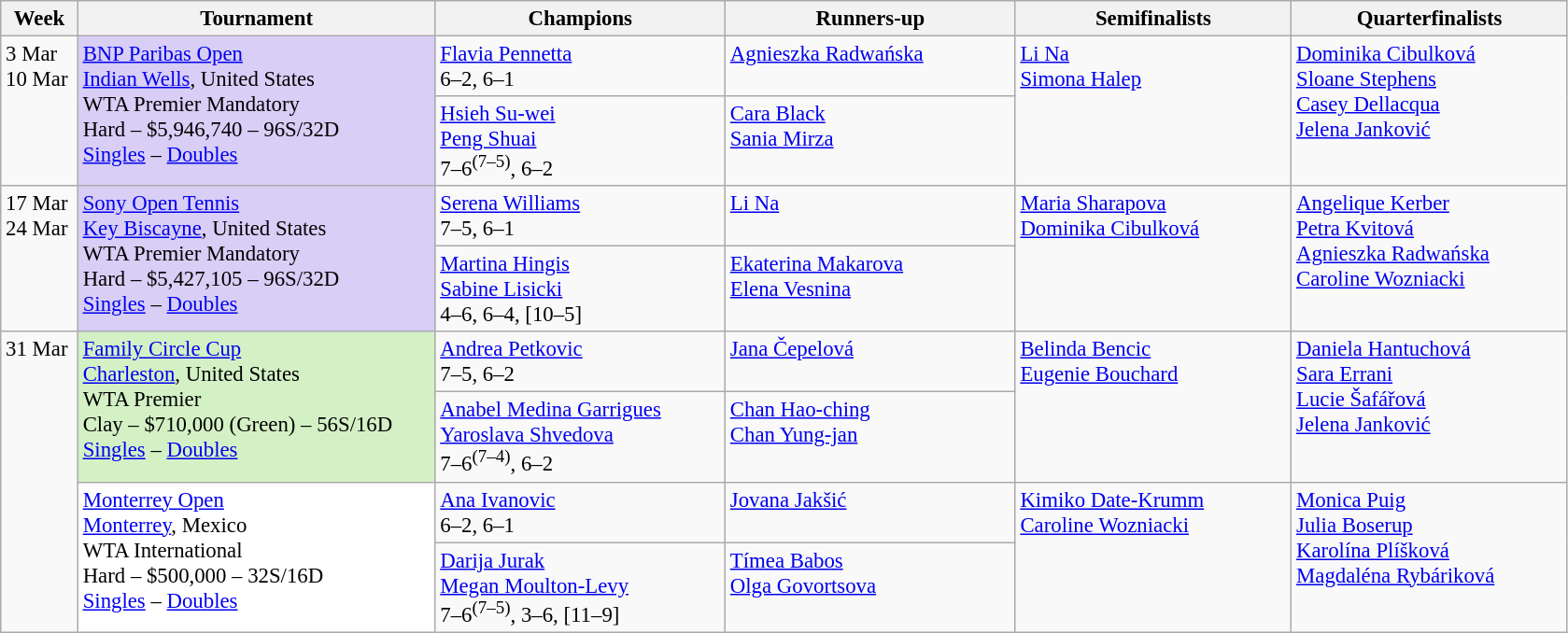<table class=wikitable style=font-size:95%>
<tr>
<th style="width:48px;">Week</th>
<th style="width:248px;">Tournament</th>
<th style="width:200px;">Champions</th>
<th style="width:200px;">Runners-up</th>
<th style="width:190px;">Semifinalists</th>
<th style="width:190px;">Quarterfinalists</th>
</tr>
<tr valign=top>
<td rowspan=2>3 Mar <br>10 Mar</td>
<td style="background:#d8cef6;" rowspan="2"><a href='#'>BNP Paribas Open</a> <br> <a href='#'>Indian Wells</a>, United States <br> WTA Premier Mandatory <br> Hard – $5,946,740 – 96S/32D <br> <a href='#'>Singles</a> – <a href='#'>Doubles</a></td>
<td> <a href='#'>Flavia Pennetta</a> <br> 6–2, 6–1</td>
<td> <a href='#'>Agnieszka Radwańska</a></td>
<td rowspan=2> <a href='#'>Li Na</a> <br>  <a href='#'>Simona Halep</a></td>
<td rowspan=2> <a href='#'>Dominika Cibulková</a> <br>  <a href='#'>Sloane Stephens</a> <br>  <a href='#'>Casey Dellacqua</a> <br>  <a href='#'>Jelena Janković</a></td>
</tr>
<tr valign=top>
<td> <a href='#'>Hsieh Su-wei</a> <br>  <a href='#'>Peng Shuai</a> <br> 7–6<sup>(7–5)</sup>, 6–2</td>
<td> <a href='#'>Cara Black</a> <br>  <a href='#'>Sania Mirza</a></td>
</tr>
<tr valign=top>
<td rowspan=2>17 Mar<br>24 Mar</td>
<td style="background:#d8cef6;" rowspan="2"><a href='#'>Sony Open Tennis</a> <br> <a href='#'>Key Biscayne</a>, United States <br> WTA Premier Mandatory <br> Hard – $5,427,105 – 96S/32D <br> <a href='#'>Singles</a> – <a href='#'>Doubles</a></td>
<td> <a href='#'>Serena Williams</a> <br> 7–5, 6–1</td>
<td> <a href='#'>Li Na</a></td>
<td rowspan=2> <a href='#'>Maria Sharapova</a> <br>  <a href='#'>Dominika Cibulková</a></td>
<td rowspan=2> <a href='#'>Angelique Kerber</a> <br>  <a href='#'>Petra Kvitová</a> <br>  <a href='#'>Agnieszka Radwańska</a> <br>  <a href='#'>Caroline Wozniacki</a></td>
</tr>
<tr valign=top>
<td> <a href='#'>Martina Hingis</a> <br>  <a href='#'>Sabine Lisicki</a> <br> 4–6, 6–4, [10–5]</td>
<td> <a href='#'>Ekaterina Makarova</a> <br>  <a href='#'>Elena Vesnina</a></td>
</tr>
<tr valign=top>
<td rowspan=4>31 Mar</td>
<td style="background:#D4F1C5;" rowspan="2"><a href='#'>Family Circle Cup</a> <br><a href='#'>Charleston</a>, United States <br> WTA Premier <br> Clay – $710,000 (Green) – 56S/16D <br> <a href='#'>Singles</a> – <a href='#'>Doubles</a></td>
<td> <a href='#'>Andrea Petkovic</a> <br> 7–5, 6–2</td>
<td> <a href='#'>Jana Čepelová</a></td>
<td rowspan=2> <a href='#'>Belinda Bencic</a> <br>  <a href='#'>Eugenie Bouchard</a></td>
<td rowspan=2> <a href='#'>Daniela Hantuchová</a> <br>  <a href='#'>Sara Errani</a> <br>  <a href='#'>Lucie Šafářová</a> <br>  <a href='#'>Jelena Janković</a></td>
</tr>
<tr valign=top>
<td> <a href='#'>Anabel Medina Garrigues</a> <br>  <a href='#'>Yaroslava Shvedova</a> <br> 7–6<sup>(7–4)</sup>, 6–2</td>
<td> <a href='#'>Chan Hao-ching</a> <br>  <a href='#'>Chan Yung-jan</a></td>
</tr>
<tr valign=top>
<td style="background:#fff;" rowspan="2"><a href='#'>Monterrey Open</a> <br><a href='#'>Monterrey</a>, Mexico <br> WTA International <br> Hard – $500,000 – 32S/16D <br> <a href='#'>Singles</a> – <a href='#'>Doubles</a></td>
<td> <a href='#'>Ana Ivanovic</a> <br> 6–2, 6–1</td>
<td> <a href='#'>Jovana Jakšić</a></td>
<td rowspan=2> <a href='#'>Kimiko Date-Krumm</a> <br>  <a href='#'>Caroline Wozniacki</a></td>
<td rowspan=2> <a href='#'>Monica Puig</a> <br>  <a href='#'>Julia Boserup</a> <br>  <a href='#'>Karolína Plíšková</a> <br>  <a href='#'>Magdaléna Rybáriková</a></td>
</tr>
<tr valign=top>
<td> <a href='#'>Darija Jurak</a><br> <a href='#'>Megan Moulton-Levy</a><br>7–6<sup>(7–5)</sup>, 3–6, [11–9]</td>
<td> <a href='#'>Tímea Babos</a><br> <a href='#'>Olga Govortsova</a></td>
</tr>
</table>
